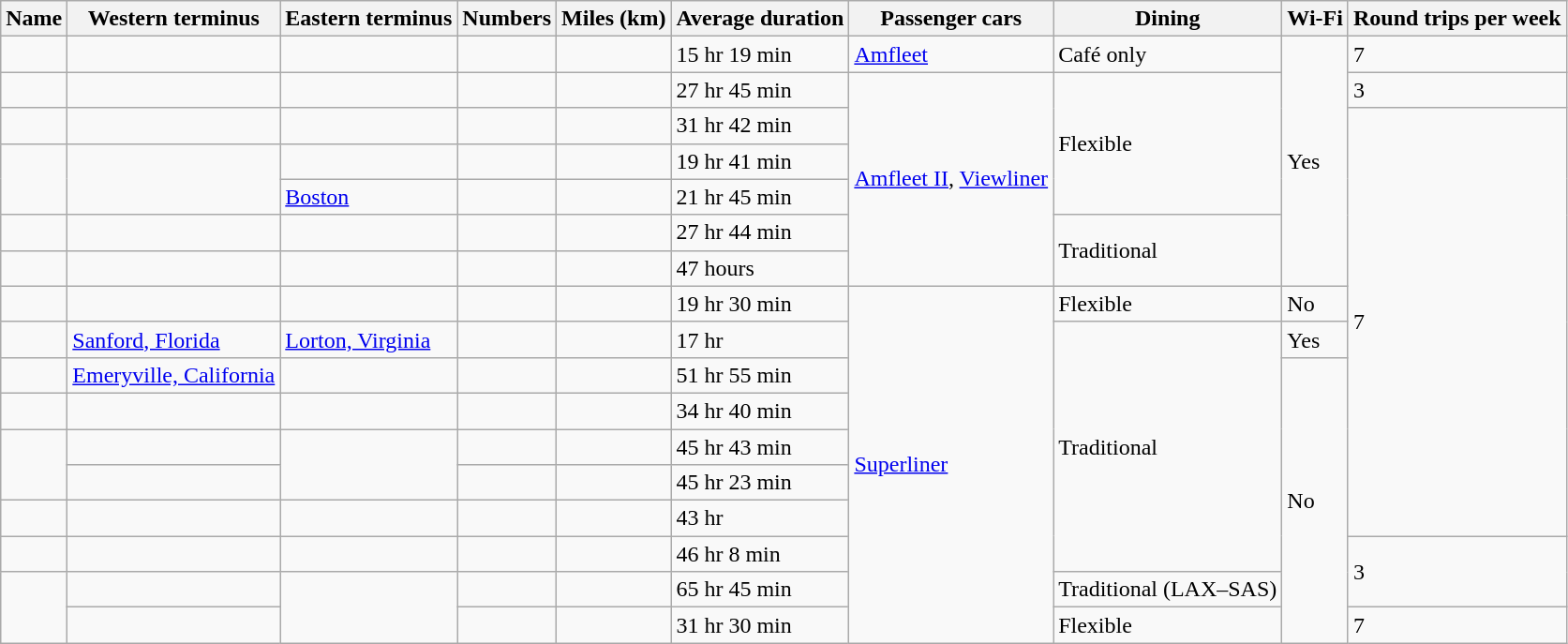<table class="wikitable sortable">
<tr>
<th>Name</th>
<th>Western terminus</th>
<th>Eastern terminus</th>
<th data-sort-type=number>Numbers</th>
<th>Miles (km)</th>
<th>Average duration</th>
<th>Passenger cars</th>
<th>Dining</th>
<th>Wi-Fi</th>
<th>Round trips per week</th>
</tr>
<tr>
<td></td>
<td></td>
<td></td>
<td></td>
<td data-sort-value="829"></td>
<td>15 hr 19 min</td>
<td><a href='#'>Amfleet</a></td>
<td>Café only</td>
<td rowspan=7>Yes</td>
<td>7</td>
</tr>
<tr>
<td></td>
<td></td>
<td></td>
<td></td>
<td data-sort-value="1147"></td>
<td>27 hr 45 min</td>
<td rowspan=6><a href='#'>Amfleet II</a>, <a href='#'>Viewliner</a></td>
<td rowspan=4>Flexible</td>
<td>3</td>
</tr>
<tr>
<td></td>
<td></td>
<td></td>
<td></td>
<td data-sort-value="1377"></td>
<td>31 hr 42 min</td>
<td rowspan="12">7</td>
</tr>
<tr>
<td rowspan="2"></td>
<td rowspan="2"></td>
<td></td>
<td></td>
<td data-sort-value="959"></td>
<td>19 hr 41 min</td>
</tr>
<tr>
<td><a href='#'>Boston</a></td>
<td></td>
<td data-sort-value="1018"></td>
<td>21 hr 45 min</td>
</tr>
<tr>
<td></td>
<td></td>
<td></td>
<td></td>
<td data-sort-value="1389"></td>
<td>27 hr 44 min</td>
<td rowspan=2>Traditional</td>
</tr>
<tr>
<td></td>
<td></td>
<td></td>
<td></td>
<td data-sort-value="1522"></td>
<td>47 hours</td>
</tr>
<tr>
<td></td>
<td></td>
<td></td>
<td></td>
<td data-sort-value="926"></td>
<td>19 hr 30 min</td>
<td rowspan="10"><a href='#'>Superliner</a></td>
<td>Flexible</td>
<td>No</td>
</tr>
<tr>
<td></td>
<td><a href='#'>Sanford, Florida</a></td>
<td><a href='#'>Lorton, Virginia</a></td>
<td></td>
<td data-sort-value="855"></td>
<td>17 hr</td>
<td rowspan=7>Traditional</td>
<td>Yes</td>
</tr>
<tr>
<td></td>
<td><a href='#'>Emeryville, California</a></td>
<td></td>
<td></td>
<td data-sort-value="2438"></td>
<td>51 hr 55 min</td>
<td rowspan=8>No</td>
</tr>
<tr>
<td></td>
<td></td>
<td></td>
<td></td>
<td data-sort-value="1377"></td>
<td>34 hr 40 min</td>
</tr>
<tr>
<td rowspan=2></td>
<td></td>
<td rowspan=2></td>
<td></td>
<td data-sort-value="2206"></td>
<td>45 hr 43 min</td>
</tr>
<tr>
<td></td>
<td></td>
<td data-sort-value="2257"></td>
<td>45 hr 23 min</td>
</tr>
<tr>
<td></td>
<td></td>
<td></td>
<td></td>
<td data-sort-value="2256"></td>
<td>43 hr</td>
</tr>
<tr>
<td></td>
<td></td>
<td></td>
<td></td>
<td data-sort-value="1995"></td>
<td>46 hr 8 min</td>
<td rowspan=2>3</td>
</tr>
<tr>
<td rowspan=2></td>
<td></td>
<td rowspan=2></td>
<td></td>
<td data-sort-value="2728"></td>
<td>65 hr 45 min</td>
<td>Traditional (LAX–SAS)</td>
</tr>
<tr>
<td></td>
<td></td>
<td data-sort-value="1306"></td>
<td>31 hr 30 min</td>
<td>Flexible</td>
<td>7</td>
</tr>
</table>
